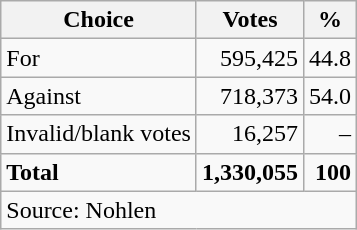<table class=wikitable style=text-align:right>
<tr>
<th>Choice</th>
<th>Votes</th>
<th>%</th>
</tr>
<tr>
<td align=left>For</td>
<td>595,425</td>
<td>44.8</td>
</tr>
<tr>
<td align=left>Against</td>
<td>718,373</td>
<td>54.0</td>
</tr>
<tr>
<td align=left>Invalid/blank votes</td>
<td>16,257</td>
<td>–</td>
</tr>
<tr>
<td align=left><strong>Total</strong></td>
<td><strong>1,330,055</strong></td>
<td><strong>100</strong></td>
</tr>
<tr>
<td align=left colspan=3>Source: Nohlen</td>
</tr>
</table>
